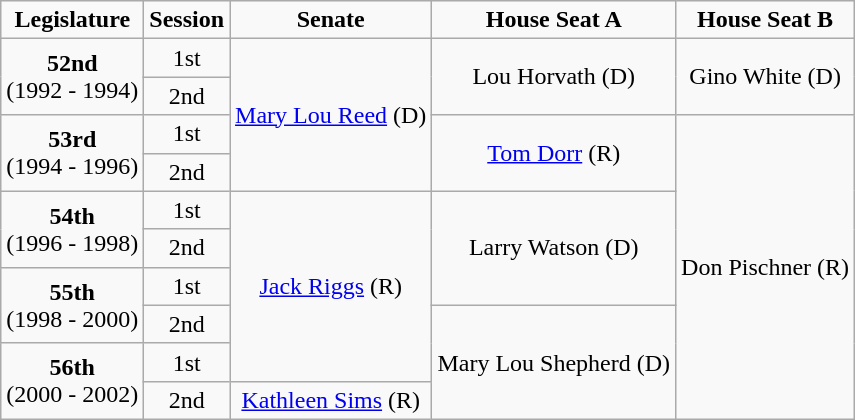<table class=wikitable style="text-align:center">
<tr>
<td><strong>Legislature</strong></td>
<td><strong>Session</strong></td>
<td><strong>Senate</strong></td>
<td><strong>House Seat A</strong></td>
<td><strong>House Seat B</strong></td>
</tr>
<tr>
<td rowspan="2" colspan="1" style="text-align: center;"><strong>52nd</strong> <br> (1992 - 1994)</td>
<td>1st</td>
<td rowspan="4" colspan="1" style="text-align: center;" ><a href='#'>Mary Lou Reed</a> (D)</td>
<td rowspan="2" colspan="1" style="text-align: center;" >Lou Horvath (D)</td>
<td rowspan="2" colspan="1" style="text-align: center;" >Gino White (D)</td>
</tr>
<tr>
<td>2nd</td>
</tr>
<tr>
<td rowspan="2" colspan="1" style="text-align: center;"><strong>53rd</strong> <br> (1994 - 1996)</td>
<td>1st</td>
<td rowspan="2" colspan="1" style="text-align: center;" ><a href='#'>Tom Dorr</a> (R)</td>
<td rowspan="8" colspan="1" style="text-align: center;" >Don Pischner (R)</td>
</tr>
<tr>
<td>2nd</td>
</tr>
<tr>
<td rowspan="2" colspan="1" style="text-align: center;"><strong>54th</strong> <br> (1996 - 1998)</td>
<td>1st</td>
<td rowspan="5" colspan="1" style="text-align: center;" ><a href='#'>Jack Riggs</a> (R)</td>
<td rowspan="3" colspan="1" style="text-align: center;" >Larry Watson (D)</td>
</tr>
<tr>
<td>2nd</td>
</tr>
<tr>
<td rowspan="2" colspan="1" style="text-align: center;"><strong>55th</strong> <br> (1998 - 2000)</td>
<td>1st</td>
</tr>
<tr>
<td>2nd</td>
<td rowspan="3" colspan="1" style="text-align: center;" >Mary Lou Shepherd (D)</td>
</tr>
<tr>
<td rowspan="2" colspan="1" style="text-align: center;"><strong>56th</strong> <br> (2000 - 2002)</td>
<td>1st</td>
</tr>
<tr>
<td>2nd</td>
<td rowspan="1" colspan="1" style="text-align: center;" ><a href='#'>Kathleen Sims</a> (R)</td>
</tr>
</table>
